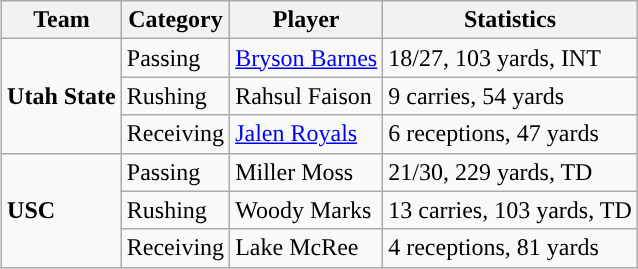<table class="wikitable" style="float: right;">
<tr>
<th>Team</th>
<th>Category</th>
<th>Player</th>
<th>Statistics</th>
</tr>
<tr>
<td rowspan=3><strong>Utah State</strong></td>
<td>Passing</td>
<td><a href='#'>Bryson Barnes</a></td>
<td>18/27, 103 yards, INT</td>
</tr>
<tr>
<td>Rushing</td>
<td>Rahsul Faison</td>
<td>9 carries, 54 yards</td>
</tr>
<tr>
<td>Receiving</td>
<td><a href='#'>Jalen Royals</a></td>
<td>6 receptions, 47 yards</td>
</tr>
<tr>
<td rowspan=3><strong>USC</strong></td>
<td>Passing</td>
<td>Miller Moss</td>
<td>21/30, 229 yards, TD</td>
</tr>
<tr>
<td>Rushing</td>
<td>Woody Marks</td>
<td>13 carries, 103 yards, TD</td>
</tr>
<tr>
<td>Receiving</td>
<td>Lake McRee</td>
<td>4 receptions, 81 yards</td>
</tr>
</table>
